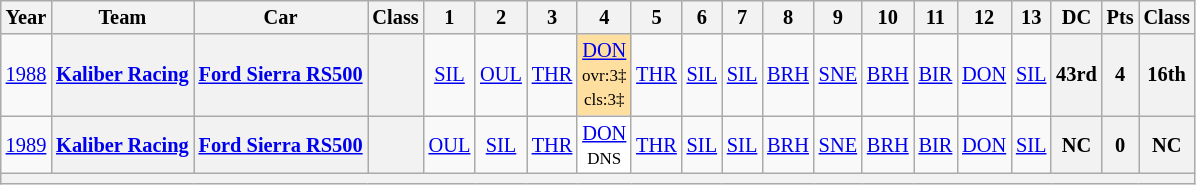<table class="wikitable" style="text-align:center; font-size:85%">
<tr>
<th>Year</th>
<th>Team</th>
<th>Car</th>
<th>Class</th>
<th>1</th>
<th>2</th>
<th>3</th>
<th>4</th>
<th>5</th>
<th>6</th>
<th>7</th>
<th>8</th>
<th>9</th>
<th>10</th>
<th>11</th>
<th>12</th>
<th>13</th>
<th>DC</th>
<th>Pts</th>
<th>Class</th>
</tr>
<tr>
<td><a href='#'>1988</a></td>
<th nowrap><a href='#'>Kaliber Racing</a></th>
<th nowrap><a href='#'>Ford Sierra RS500</a></th>
<th nowrap><span></span></th>
<td><a href='#'>SIL</a></td>
<td><a href='#'>OUL</a></td>
<td><a href='#'>THR</a></td>
<td style="background:#FFDF9F;"><a href='#'>DON</a><br><small>ovr:3‡<br>cls:3‡</small></td>
<td><a href='#'>THR</a></td>
<td><a href='#'>SIL</a></td>
<td><a href='#'>SIL</a></td>
<td><a href='#'>BRH</a></td>
<td><a href='#'>SNE</a></td>
<td><a href='#'>BRH</a></td>
<td><a href='#'>BIR</a></td>
<td><a href='#'>DON</a></td>
<td><a href='#'>SIL</a></td>
<th>43rd</th>
<th>4</th>
<th>16th</th>
</tr>
<tr>
<td><a href='#'>1989</a></td>
<th nowrap><a href='#'>Kaliber Racing</a></th>
<th nowrap><a href='#'>Ford Sierra RS500</a></th>
<th nowrap><span></span></th>
<td><a href='#'>OUL</a></td>
<td><a href='#'>SIL</a></td>
<td><a href='#'>THR</a></td>
<td style="background:#FFFFFF;"><a href='#'>DON</a><br><small>DNS</small></td>
<td><a href='#'>THR</a></td>
<td><a href='#'>SIL</a></td>
<td><a href='#'>SIL</a></td>
<td><a href='#'>BRH</a></td>
<td><a href='#'>SNE</a></td>
<td><a href='#'>BRH</a></td>
<td><a href='#'>BIR</a></td>
<td><a href='#'>DON</a></td>
<td><a href='#'>SIL</a></td>
<th>NC</th>
<th>0</th>
<th>NC</th>
</tr>
<tr>
<th colspan="20"></th>
</tr>
</table>
